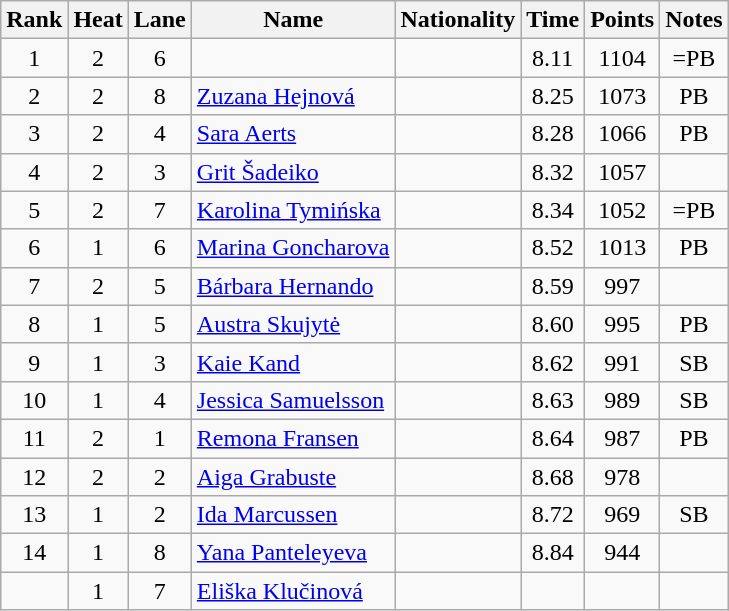<table class="wikitable sortable" style="text-align:center">
<tr>
<th>Rank</th>
<th>Heat</th>
<th>Lane</th>
<th>Name</th>
<th>Nationality</th>
<th>Time</th>
<th>Points</th>
<th>Notes</th>
</tr>
<tr>
<td>1</td>
<td>2</td>
<td>6</td>
<td align=left></td>
<td align=left></td>
<td>8.11</td>
<td>1104</td>
<td>=PB</td>
</tr>
<tr>
<td>2</td>
<td>2</td>
<td>8</td>
<td align=left><a href='#'>Zuzana Hejnová</a></td>
<td align=left></td>
<td>8.25</td>
<td>1073</td>
<td>PB</td>
</tr>
<tr>
<td>3</td>
<td>2</td>
<td>4</td>
<td align=left><a href='#'>Sara Aerts</a></td>
<td align=left></td>
<td>8.28</td>
<td>1066</td>
<td>PB</td>
</tr>
<tr>
<td>4</td>
<td>2</td>
<td>3</td>
<td align=left><a href='#'>Grit Šadeiko</a></td>
<td align=left></td>
<td>8.32</td>
<td>1057</td>
<td></td>
</tr>
<tr>
<td>5</td>
<td>2</td>
<td>7</td>
<td align=left><a href='#'>Karolina Tymińska</a></td>
<td align=left></td>
<td>8.34</td>
<td>1052</td>
<td>=PB</td>
</tr>
<tr>
<td>6</td>
<td>1</td>
<td>6</td>
<td align=left><a href='#'>Marina Goncharova</a></td>
<td align=left></td>
<td>8.52</td>
<td>1013</td>
<td>PB</td>
</tr>
<tr>
<td>7</td>
<td>2</td>
<td>5</td>
<td align=left><a href='#'>Bárbara Hernando</a></td>
<td align=left></td>
<td>8.59</td>
<td>997</td>
<td></td>
</tr>
<tr>
<td>8</td>
<td>1</td>
<td>5</td>
<td align=left><a href='#'>Austra Skujytė</a></td>
<td align=left></td>
<td>8.60</td>
<td>995</td>
<td>PB</td>
</tr>
<tr>
<td>9</td>
<td>1</td>
<td>3</td>
<td align=left><a href='#'>Kaie Kand</a></td>
<td align=left></td>
<td>8.62</td>
<td>991</td>
<td>SB</td>
</tr>
<tr>
<td>10</td>
<td>1</td>
<td>4</td>
<td align=left><a href='#'>Jessica Samuelsson</a></td>
<td align=left></td>
<td>8.63</td>
<td>989</td>
<td>SB</td>
</tr>
<tr>
<td>11</td>
<td>2</td>
<td>1</td>
<td align=left><a href='#'>Remona Fransen</a></td>
<td align=left></td>
<td>8.64</td>
<td>987</td>
<td>PB</td>
</tr>
<tr>
<td>12</td>
<td>2</td>
<td>2</td>
<td align=left><a href='#'>Aiga Grabuste</a></td>
<td align=left></td>
<td>8.68</td>
<td>978</td>
<td></td>
</tr>
<tr>
<td>13</td>
<td>1</td>
<td>2</td>
<td align=left><a href='#'>Ida Marcussen</a></td>
<td align=left></td>
<td>8.72</td>
<td>969</td>
<td>SB</td>
</tr>
<tr>
<td>14</td>
<td>1</td>
<td>8</td>
<td align=left><a href='#'>Yana Panteleyeva</a></td>
<td align=left></td>
<td>8.84</td>
<td>944</td>
<td></td>
</tr>
<tr>
<td></td>
<td>1</td>
<td>7</td>
<td align=left><a href='#'>Eliška Klučinová</a></td>
<td align=left></td>
<td></td>
<td></td>
<td></td>
</tr>
</table>
